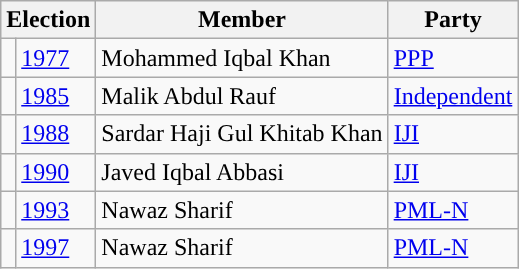<table class="wikitable">
<tr>
<th colspan="2">Election</th>
<th>Member</th>
<th>Party</th>
</tr>
<tr>
<td style="background-color: "></td>
<td><a href='#'>1977</a></td>
<td>Mohammed Iqbal Khan</td>
<td><a href='#'>PPP</a></td>
</tr>
<tr>
<td style="background-color: "></td>
<td><a href='#'>1985</a></td>
<td>Malik Abdul Rauf</td>
<td><a href='#'>Independent</a></td>
</tr>
<tr>
<td style="background-color: "></td>
<td><a href='#'>1988</a></td>
<td>Sardar Haji Gul Khitab Khan</td>
<td><a href='#'>IJI</a></td>
</tr>
<tr>
<td style="background-color: "></td>
<td><a href='#'>1990</a></td>
<td>Javed Iqbal Abbasi</td>
<td><a href='#'>IJI</a></td>
</tr>
<tr>
<td style="background-color: "></td>
<td><a href='#'>1993</a></td>
<td>Nawaz Sharif</td>
<td><a href='#'>PML-N</a></td>
</tr>
<tr>
<td style="background-color: "></td>
<td><a href='#'>1997</a></td>
<td>Nawaz Sharif</td>
<td><a href='#'>PML-N</a></td>
</tr>
</table>
